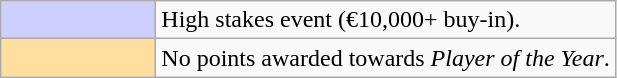<table class="wikitable">
<tr>
<td style="background-color:#CFCFFF; width:6em;"></td>
<td>High stakes event (€10,000+ buy-in).</td>
</tr>
<tr>
<td style="background-color:#FFDF9F; width:6em;"></td>
<td>No points awarded towards <em>Player of the Year</em>.</td>
</tr>
</table>
